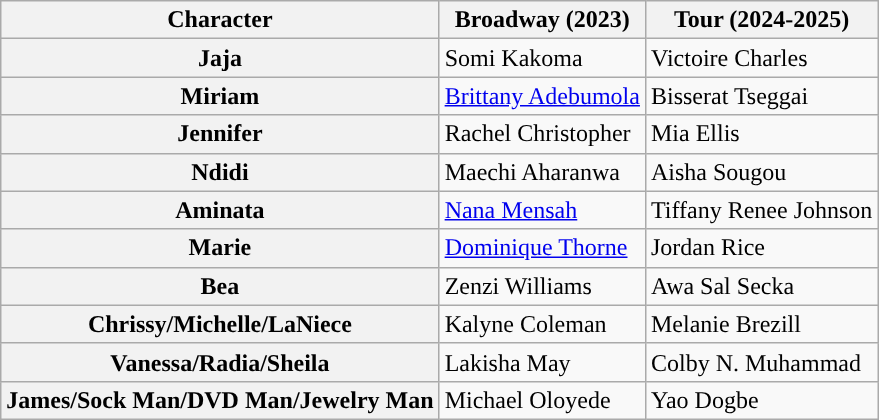<table class="wikitable" text-align:center">
<tr>
<th scope="col">Character</th>
<th>Broadway (2023)</th>
<th>Tour (2024-2025)</th>
</tr>
<tr>
<th>Jaja</th>
<td colspan="1">Somi Kakoma</td>
<td>Victoire Charles</td>
</tr>
<tr>
<th>Miriam</th>
<td colspan="1”"><a href='#'>Brittany Adebumola</a></td>
<td>Bisserat Tseggai</td>
</tr>
<tr>
<th>Jennifer</th>
<td colspan="1”">Rachel Christopher</td>
<td>Mia Ellis</td>
</tr>
<tr>
<th>Ndidi</th>
<td colspan="1">Maechi Aharanwa</td>
<td>Aisha Sougou</td>
</tr>
<tr>
<th>Aminata</th>
<td colspan="1"><a href='#'>Nana Mensah</a></td>
<td>Tiffany Renee Johnson</td>
</tr>
<tr>
<th>Marie</th>
<td colspan="1"><a href='#'>Dominique Thorne</a></td>
<td>Jordan Rice</td>
</tr>
<tr>
<th>Bea</th>
<td colspan="1">Zenzi Williams</td>
<td>Awa Sal Secka</td>
</tr>
<tr>
<th>Chrissy/Michelle/LaNiece</th>
<td colspan="1">Kalyne Coleman</td>
<td>Melanie Brezill</td>
</tr>
<tr>
<th>Vanessa/Radia/Sheila</th>
<td>Lakisha May</td>
<td>Colby N. Muhammad</td>
</tr>
<tr>
<th>James/Sock Man/DVD Man/Jewelry Man</th>
<td colspan="1">Michael Oloyede</td>
<td>Yao Dogbe</td>
</tr>
</table>
